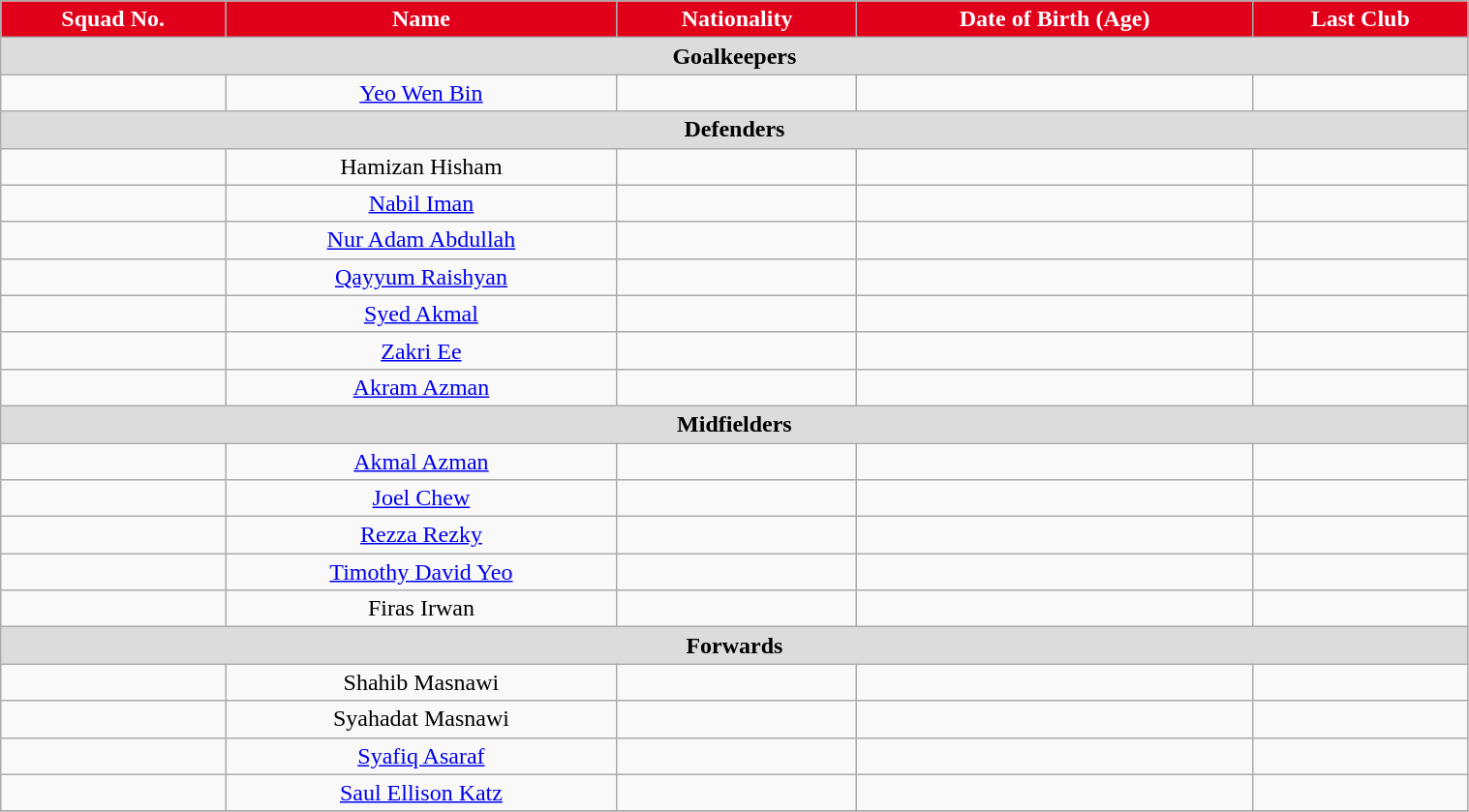<table class="wikitable" style="text-align:center; font-size:100%; width:80%;">
<tr>
<th style="background:#e1001a; color:white; text-align:center;">Squad No.</th>
<th style="background:#e1001a; color:white; text-align:center;">Name</th>
<th style="background:#e1001a; color:white; text-align:center;">Nationality</th>
<th style="background:#e1001a; color:white; text-align:center;">Date of Birth (Age)</th>
<th style="background:#e1001a; color:white; text-align:center;">Last Club</th>
</tr>
<tr>
<th colspan="6" style="background:#dcdcdc; text-align:center">Goalkeepers</th>
</tr>
<tr>
<td></td>
<td><a href='#'>Yeo Wen Bin</a></td>
<td></td>
<td></td>
<td></td>
</tr>
<tr>
<th colspan="6" style="background:#dcdcdc; text-align:center">Defenders</th>
</tr>
<tr>
<td></td>
<td>Hamizan Hisham</td>
<td></td>
<td></td>
<td></td>
</tr>
<tr>
<td></td>
<td><a href='#'>Nabil Iman</a></td>
<td></td>
<td></td>
<td></td>
</tr>
<tr>
<td></td>
<td><a href='#'>Nur Adam Abdullah</a></td>
<td></td>
<td></td>
<td></td>
</tr>
<tr>
<td></td>
<td><a href='#'>Qayyum Raishyan</a></td>
<td></td>
<td></td>
<td></td>
</tr>
<tr>
<td></td>
<td><a href='#'>Syed Akmal</a></td>
<td></td>
<td></td>
<td></td>
</tr>
<tr>
<td></td>
<td><a href='#'>Zakri Ee</a></td>
<td></td>
<td></td>
<td></td>
</tr>
<tr>
<td></td>
<td><a href='#'>Akram Azman</a></td>
<td></td>
<td></td>
<td></td>
</tr>
<tr>
<th colspan="6" style="background:#dcdcdc; text-align:center">Midfielders</th>
</tr>
<tr>
<td></td>
<td><a href='#'>Akmal Azman</a></td>
<td></td>
<td></td>
<td></td>
</tr>
<tr>
<td></td>
<td><a href='#'>Joel Chew</a></td>
<td></td>
<td></td>
<td></td>
</tr>
<tr>
<td></td>
<td><a href='#'>Rezza Rezky</a></td>
<td></td>
<td></td>
<td></td>
</tr>
<tr>
<td></td>
<td><a href='#'>Timothy David Yeo</a></td>
<td></td>
<td></td>
<td></td>
</tr>
<tr>
<td></td>
<td>Firas Irwan</td>
<td></td>
<td></td>
<td></td>
</tr>
<tr>
<th colspan="6" style="background:#dcdcdc; text-align:center">Forwards</th>
</tr>
<tr>
<td></td>
<td>Shahib Masnawi</td>
<td></td>
<td></td>
<td></td>
</tr>
<tr>
<td></td>
<td>Syahadat Masnawi</td>
<td></td>
<td></td>
<td></td>
</tr>
<tr>
<td></td>
<td><a href='#'>Syafiq Asaraf</a></td>
<td></td>
<td></td>
<td></td>
</tr>
<tr>
<td></td>
<td><a href='#'>Saul Ellison Katz</a></td>
<td></td>
<td></td>
<td></td>
</tr>
<tr>
</tr>
</table>
